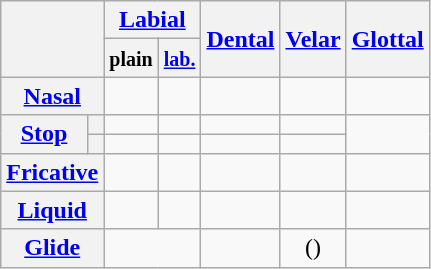<table class="wikitable" style="text-align:center;">
<tr>
<th colspan="2" rowspan="2"></th>
<th colspan="2"><a href='#'>Labial</a></th>
<th rowspan="2"><a href='#'>Dental</a></th>
<th rowspan="2"><a href='#'>Velar</a></th>
<th rowspan="2"><a href='#'>Glottal</a></th>
</tr>
<tr>
<th><small>plain</small></th>
<th><small><a href='#'>lab.</a></small></th>
</tr>
<tr>
<th colspan="2"><a href='#'>Nasal</a></th>
<td></td>
<td></td>
<td></td>
<td></td>
<td></td>
</tr>
<tr>
<th rowspan="2"><a href='#'>Stop</a></th>
<th></th>
<td></td>
<td></td>
<td></td>
<td></td>
<td rowspan="2"></td>
</tr>
<tr>
<th></th>
<td></td>
<td></td>
<td></td>
<td></td>
</tr>
<tr>
<th colspan="2"><a href='#'>Fricative</a></th>
<td></td>
<td></td>
<td></td>
<td></td>
<td></td>
</tr>
<tr>
<th colspan="2"><a href='#'>Liquid</a></th>
<td></td>
<td></td>
<td></td>
<td></td>
<td></td>
</tr>
<tr>
<th colspan="2"><a href='#'>Glide</a></th>
<td colspan="2"></td>
<td></td>
<td>()</td>
<td></td>
</tr>
</table>
